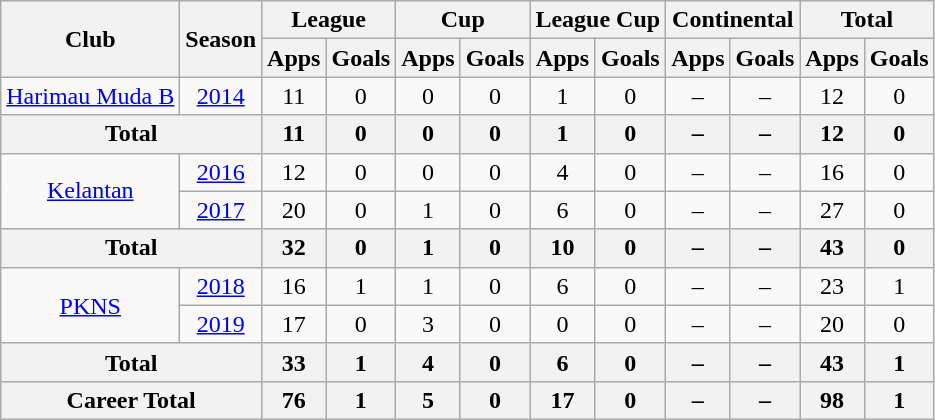<table class="wikitable" style="text-align:center;">
<tr>
<th rowspan="2">Club</th>
<th rowspan="2">Season</th>
<th colspan="2">League</th>
<th colspan="2">Cup</th>
<th colspan="2">League Cup</th>
<th colspan="2">Continental</th>
<th colspan="2">Total</th>
</tr>
<tr>
<th>Apps</th>
<th>Goals</th>
<th>Apps</th>
<th>Goals</th>
<th>Apps</th>
<th>Goals</th>
<th>Apps</th>
<th>Goals</th>
<th>Apps</th>
<th>Goals</th>
</tr>
<tr>
<td rowspan=1><a href='#'>Harimau Muda B</a></td>
<td><a href='#'>2014</a></td>
<td>11</td>
<td>0</td>
<td>0</td>
<td>0</td>
<td>1</td>
<td>0</td>
<td>–</td>
<td>–</td>
<td>12</td>
<td>0</td>
</tr>
<tr>
<th colspan="2">Total</th>
<th>11</th>
<th>0</th>
<th>0</th>
<th>0</th>
<th>1</th>
<th>0</th>
<th>–</th>
<th>–</th>
<th>12</th>
<th>0</th>
</tr>
<tr>
<td rowspan=2><a href='#'>Kelantan</a></td>
<td><a href='#'>2016</a></td>
<td>12</td>
<td>0</td>
<td>0</td>
<td>0</td>
<td>4</td>
<td>0</td>
<td>–</td>
<td>–</td>
<td>16</td>
<td>0</td>
</tr>
<tr>
<td><a href='#'>2017</a></td>
<td>20</td>
<td>0</td>
<td>1</td>
<td>0</td>
<td>6</td>
<td>0</td>
<td>–</td>
<td>–</td>
<td>27</td>
<td>0</td>
</tr>
<tr>
<th colspan="2">Total</th>
<th>32</th>
<th>0</th>
<th>1</th>
<th>0</th>
<th>10</th>
<th>0</th>
<th>–</th>
<th>–</th>
<th>43</th>
<th>0</th>
</tr>
<tr>
<td rowspan=2><a href='#'>PKNS</a></td>
<td><a href='#'>2018</a></td>
<td>16</td>
<td>1</td>
<td>1</td>
<td>0</td>
<td>6</td>
<td>0</td>
<td>–</td>
<td>–</td>
<td>23</td>
<td>1</td>
</tr>
<tr>
<td><a href='#'>2019</a></td>
<td>17</td>
<td>0</td>
<td>3</td>
<td>0</td>
<td>0</td>
<td>0</td>
<td>–</td>
<td>–</td>
<td>20</td>
<td>0</td>
</tr>
<tr>
<th colspan="2">Total</th>
<th>33</th>
<th>1</th>
<th>4</th>
<th>0</th>
<th>6</th>
<th>0</th>
<th>–</th>
<th>–</th>
<th>43</th>
<th>1</th>
</tr>
<tr>
<th colspan="2">Career Total</th>
<th>76</th>
<th>1</th>
<th>5</th>
<th>0</th>
<th>17</th>
<th>0</th>
<th>–</th>
<th>–</th>
<th>98</th>
<th>1</th>
</tr>
</table>
